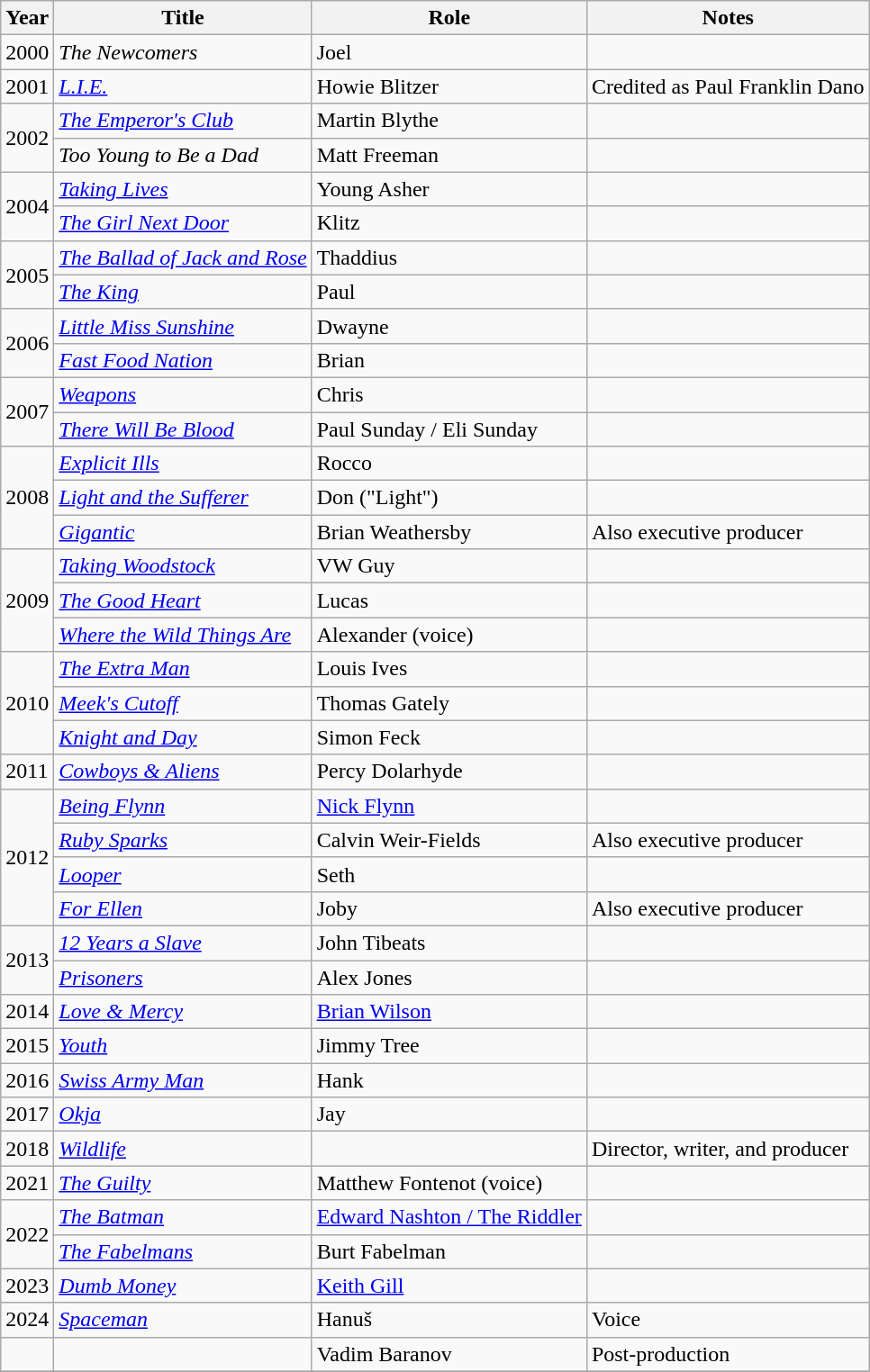<table class="wikitable sortable unsortable">
<tr>
<th>Year</th>
<th>Title</th>
<th>Role</th>
<th class="unsortable">Notes</th>
</tr>
<tr>
<td>2000</td>
<td><em>The Newcomers</em></td>
<td>Joel</td>
<td></td>
</tr>
<tr>
<td>2001</td>
<td><em><a href='#'>L.I.E.</a></em></td>
<td>Howie Blitzer</td>
<td>Credited as Paul Franklin Dano</td>
</tr>
<tr>
<td rowspan="2">2002</td>
<td><em><a href='#'>The Emperor's Club</a></em></td>
<td>Martin Blythe</td>
<td></td>
</tr>
<tr>
<td><em>Too Young to Be a Dad</em></td>
<td>Matt Freeman</td>
<td></td>
</tr>
<tr>
<td rowspan="2">2004</td>
<td><em><a href='#'>Taking Lives</a></em></td>
<td>Young Asher</td>
<td></td>
</tr>
<tr>
<td><em><a href='#'>The Girl Next Door</a></em></td>
<td>Klitz</td>
<td></td>
</tr>
<tr>
<td rowspan="2">2005</td>
<td><em><a href='#'>The Ballad of Jack and Rose</a></em></td>
<td>Thaddius</td>
<td></td>
</tr>
<tr>
<td><em><a href='#'>The King</a></em></td>
<td>Paul</td>
<td></td>
</tr>
<tr>
<td rowspan="2">2006</td>
<td><em><a href='#'>Little Miss Sunshine</a></em></td>
<td>Dwayne</td>
<td></td>
</tr>
<tr>
<td><em><a href='#'>Fast Food Nation</a></em></td>
<td>Brian</td>
<td></td>
</tr>
<tr>
<td rowspan="2">2007</td>
<td><em><a href='#'>Weapons</a></em></td>
<td>Chris</td>
<td></td>
</tr>
<tr>
<td><em><a href='#'>There Will Be Blood</a></em></td>
<td>Paul Sunday / Eli Sunday</td>
<td></td>
</tr>
<tr>
<td rowspan="3">2008</td>
<td><em><a href='#'>Explicit Ills</a></em></td>
<td>Rocco</td>
<td></td>
</tr>
<tr>
<td><em><a href='#'>Light and the Sufferer</a></em></td>
<td>Don ("Light")</td>
<td></td>
</tr>
<tr>
<td><em><a href='#'>Gigantic</a></em></td>
<td>Brian Weathersby</td>
<td>Also executive producer</td>
</tr>
<tr>
<td rowspan="3">2009</td>
<td><em><a href='#'>Taking Woodstock</a></em></td>
<td>VW Guy</td>
<td></td>
</tr>
<tr>
<td><em><a href='#'>The Good Heart</a></em></td>
<td>Lucas</td>
<td></td>
</tr>
<tr>
<td><em><a href='#'>Where the Wild Things Are</a></em></td>
<td>Alexander (voice)</td>
<td></td>
</tr>
<tr>
<td rowspan="3">2010</td>
<td><em><a href='#'>The Extra Man</a></em></td>
<td>Louis Ives</td>
<td></td>
</tr>
<tr>
<td><em><a href='#'>Meek's Cutoff</a></em></td>
<td>Thomas Gately</td>
<td></td>
</tr>
<tr>
<td><em><a href='#'>Knight and Day</a></em></td>
<td>Simon Feck</td>
<td></td>
</tr>
<tr>
<td>2011</td>
<td><em><a href='#'>Cowboys & Aliens</a></em></td>
<td>Percy Dolarhyde</td>
<td></td>
</tr>
<tr>
<td rowspan="4">2012</td>
<td><em><a href='#'>Being Flynn</a></em></td>
<td><a href='#'>Nick Flynn</a></td>
<td></td>
</tr>
<tr>
<td><em><a href='#'>Ruby Sparks</a></em></td>
<td>Calvin Weir-Fields</td>
<td>Also executive producer</td>
</tr>
<tr>
<td><em><a href='#'>Looper</a></em></td>
<td>Seth</td>
<td></td>
</tr>
<tr>
<td><em><a href='#'>For Ellen</a></em></td>
<td>Joby</td>
<td>Also executive producer</td>
</tr>
<tr>
<td rowspan="2">2013</td>
<td><em><a href='#'>12 Years a Slave</a></em></td>
<td>John Tibeats</td>
<td></td>
</tr>
<tr>
<td><em><a href='#'>Prisoners</a></em></td>
<td>Alex Jones</td>
<td></td>
</tr>
<tr>
<td>2014</td>
<td><em><a href='#'>Love & Mercy</a></em></td>
<td><a href='#'>Brian Wilson</a></td>
<td></td>
</tr>
<tr>
<td>2015</td>
<td><em><a href='#'>Youth</a></em></td>
<td>Jimmy Tree</td>
<td></td>
</tr>
<tr>
<td>2016</td>
<td><em><a href='#'>Swiss Army Man</a></em></td>
<td>Hank</td>
<td></td>
</tr>
<tr>
<td>2017</td>
<td><em><a href='#'>Okja</a></em></td>
<td>Jay</td>
<td></td>
</tr>
<tr>
<td>2018</td>
<td><em><a href='#'>Wildlife</a></em></td>
<td></td>
<td>Director, writer, and producer</td>
</tr>
<tr>
<td>2021</td>
<td><em><a href='#'>The Guilty</a></em></td>
<td>Matthew Fontenot (voice)</td>
<td></td>
</tr>
<tr>
<td rowspan="2">2022</td>
<td><em><a href='#'>The Batman</a></em></td>
<td><a href='#'>Edward Nashton / The Riddler</a></td>
<td></td>
</tr>
<tr>
<td><em><a href='#'>The Fabelmans</a></em></td>
<td>Burt Fabelman</td>
<td></td>
</tr>
<tr>
<td>2023</td>
<td><em><a href='#'>Dumb Money</a></em></td>
<td><a href='#'>Keith Gill</a></td>
<td></td>
</tr>
<tr>
<td>2024</td>
<td><em><a href='#'>Spaceman</a></em></td>
<td>Hanuš</td>
<td>Voice</td>
</tr>
<tr>
<td></td>
<td></td>
<td>Vadim Baranov</td>
<td>Post-production</td>
</tr>
<tr>
</tr>
</table>
